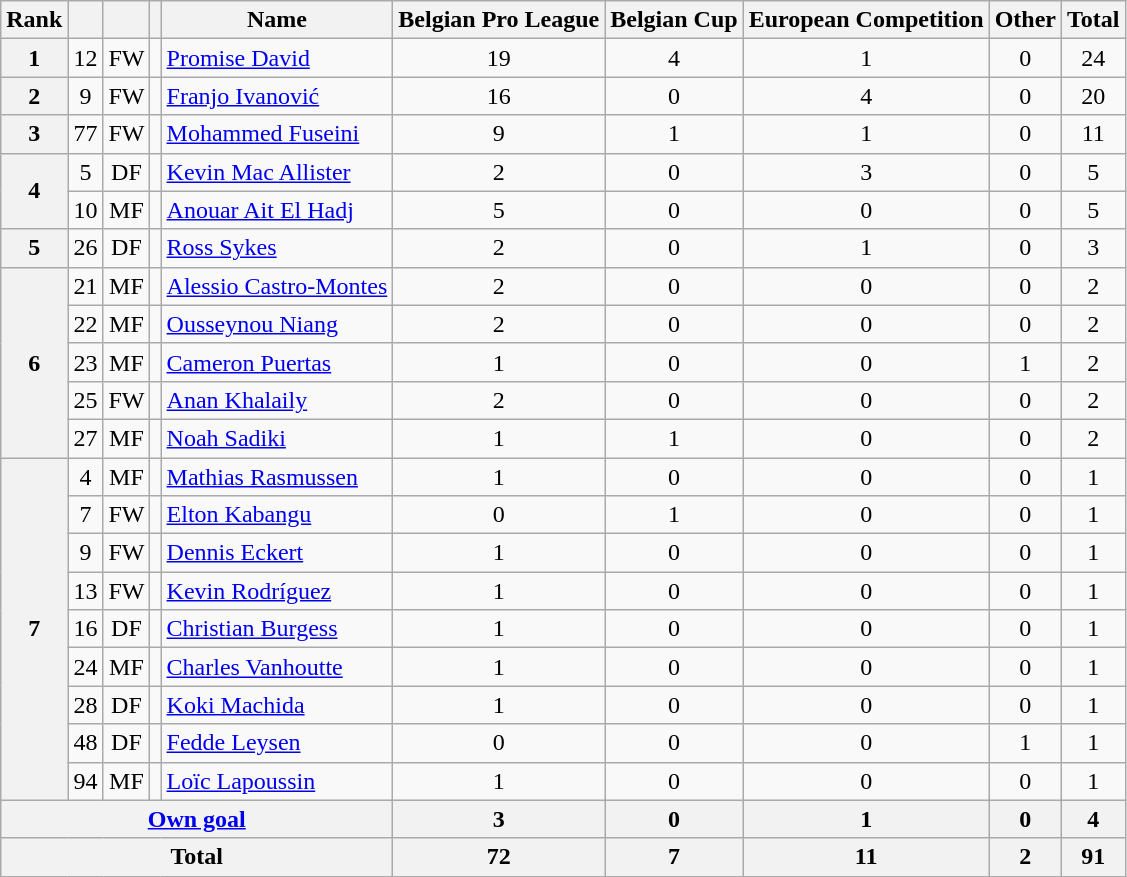<table class="wikitable sortable" style="text-align:center;">
<tr>
<th>Rank</th>
<th></th>
<th></th>
<th></th>
<th>Name</th>
<th>Belgian Pro League </th>
<th>Belgian Cup</th>
<th>European Competition</th>
<th>Other </th>
<th>Total</th>
</tr>
<tr>
<th rowspan="1">1</th>
<td>12</td>
<td>FW</td>
<td></td>
<td style="text-align:left;"><a href='#'>Promise David</a></td>
<td>19</td>
<td>4</td>
<td>1</td>
<td>0</td>
<td>24</td>
</tr>
<tr>
<th rowspan="1">2</th>
<td>9</td>
<td>FW</td>
<td></td>
<td style="text-align:left;"><a href='#'>Franjo Ivanović</a></td>
<td>16</td>
<td>0</td>
<td>4</td>
<td>0</td>
<td>20</td>
</tr>
<tr>
<th rowspan="1">3</th>
<td>77</td>
<td>FW</td>
<td></td>
<td style="text-align:left;"><a href='#'>Mohammed Fuseini</a></td>
<td>9</td>
<td>1</td>
<td>1</td>
<td>0</td>
<td>11</td>
</tr>
<tr>
<th rowspan="2">4</th>
<td>5</td>
<td>DF</td>
<td></td>
<td style="text-align:left;"><a href='#'>Kevin Mac Allister</a></td>
<td>2</td>
<td>0</td>
<td>3</td>
<td>0</td>
<td>5</td>
</tr>
<tr>
<td>10</td>
<td>MF</td>
<td></td>
<td style="text-align:left;"><a href='#'>Anouar Ait El Hadj</a></td>
<td>5</td>
<td>0</td>
<td>0</td>
<td>0</td>
<td>5</td>
</tr>
<tr>
<th rowspan="1">5</th>
<td>26</td>
<td>DF</td>
<td></td>
<td style="text-align:left;"><a href='#'>Ross Sykes</a></td>
<td>2</td>
<td>0</td>
<td>1</td>
<td>0</td>
<td>3</td>
</tr>
<tr>
<th rowspan="5">6</th>
<td>21</td>
<td>MF</td>
<td></td>
<td style="text-align:left;"><a href='#'>Alessio Castro-Montes</a></td>
<td>2</td>
<td>0</td>
<td>0</td>
<td>0</td>
<td>2</td>
</tr>
<tr>
<td>22</td>
<td>MF</td>
<td></td>
<td style="text-align:left;"><a href='#'>Ousseynou Niang</a></td>
<td>2</td>
<td>0</td>
<td>0</td>
<td>0</td>
<td>2</td>
</tr>
<tr>
<td>23</td>
<td>MF</td>
<td></td>
<td style="text-align:left;"><a href='#'>Cameron Puertas</a></td>
<td>1</td>
<td>0</td>
<td>0</td>
<td>1</td>
<td>2</td>
</tr>
<tr>
<td>25</td>
<td>FW</td>
<td></td>
<td style="text-align:left;"><a href='#'>Anan Khalaily</a></td>
<td>2</td>
<td>0</td>
<td>0</td>
<td>0</td>
<td>2</td>
</tr>
<tr>
<td>27</td>
<td>MF</td>
<td></td>
<td style="text-align:left;"><a href='#'>Noah Sadiki</a></td>
<td>1</td>
<td>1</td>
<td>0</td>
<td>0</td>
<td>2</td>
</tr>
<tr>
<th rowspan="9">7</th>
<td>4</td>
<td>MF</td>
<td></td>
<td style="text-align:left;"><a href='#'>Mathias Rasmussen</a></td>
<td>1</td>
<td>0</td>
<td>0</td>
<td>0</td>
<td>1</td>
</tr>
<tr>
<td>7</td>
<td>FW</td>
<td></td>
<td style="text-align:left;"><a href='#'>Elton Kabangu</a></td>
<td>0</td>
<td>1</td>
<td>0</td>
<td>0</td>
<td>1</td>
</tr>
<tr>
<td>9</td>
<td>FW</td>
<td></td>
<td style="text-align:left;"><a href='#'>Dennis Eckert</a></td>
<td>1</td>
<td>0</td>
<td>0</td>
<td>0</td>
<td>1</td>
</tr>
<tr>
<td>13</td>
<td>FW</td>
<td></td>
<td style="text-align:left;"><a href='#'>Kevin Rodríguez</a></td>
<td>1</td>
<td>0</td>
<td>0</td>
<td>0</td>
<td>1</td>
</tr>
<tr>
<td>16</td>
<td>DF</td>
<td></td>
<td style="text-align:left;"><a href='#'>Christian Burgess</a></td>
<td>1</td>
<td>0</td>
<td>0</td>
<td>0</td>
<td>1</td>
</tr>
<tr>
<td>24</td>
<td>MF</td>
<td></td>
<td style="text-align:left;"><a href='#'>Charles Vanhoutte</a></td>
<td>1</td>
<td>0</td>
<td>0</td>
<td>0</td>
<td>1</td>
</tr>
<tr>
<td>28</td>
<td>DF</td>
<td></td>
<td style="text-align:left;"><a href='#'>Koki Machida</a></td>
<td>1</td>
<td>0</td>
<td>0</td>
<td>0</td>
<td>1</td>
</tr>
<tr>
<td>48</td>
<td>DF</td>
<td></td>
<td style="text-align:left;"><a href='#'>Fedde Leysen</a></td>
<td>0</td>
<td>0</td>
<td>0</td>
<td>1</td>
<td>1</td>
</tr>
<tr>
<td>94</td>
<td>MF</td>
<td></td>
<td style="text-align:left;"><a href='#'>Loïc Lapoussin</a></td>
<td>1</td>
<td>0</td>
<td>0</td>
<td>0</td>
<td>1</td>
</tr>
<tr>
<th colspan="5"><a href='#'>Own goal</a></th>
<th>3</th>
<th>0</th>
<th>1</th>
<th>0</th>
<th>4</th>
</tr>
<tr>
<th colspan="5">Total</th>
<th>72</th>
<th>7</th>
<th>11</th>
<th>2</th>
<th>91</th>
</tr>
</table>
